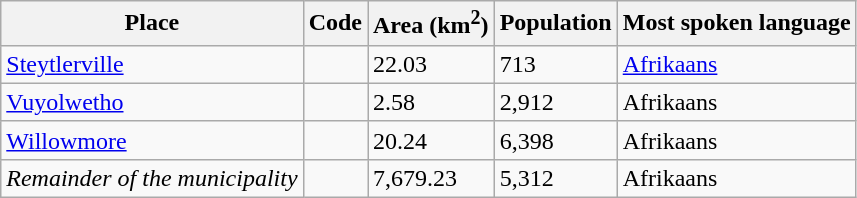<table class="wikitable sortable">
<tr>
<th>Place</th>
<th>Code</th>
<th>Area (km<sup>2</sup>)</th>
<th>Population</th>
<th>Most spoken language</th>
</tr>
<tr>
<td><a href='#'>Steytlerville</a></td>
<td></td>
<td>22.03</td>
<td>713</td>
<td><a href='#'>Afrikaans</a></td>
</tr>
<tr>
<td><a href='#'>Vuyolwetho</a></td>
<td></td>
<td>2.58</td>
<td>2,912</td>
<td>Afrikaans</td>
</tr>
<tr>
<td><a href='#'>Willowmore</a></td>
<td></td>
<td>20.24</td>
<td>6,398</td>
<td>Afrikaans</td>
</tr>
<tr>
<td><em>Remainder of the municipality</em></td>
<td></td>
<td>7,679.23</td>
<td>5,312</td>
<td>Afrikaans</td>
</tr>
</table>
